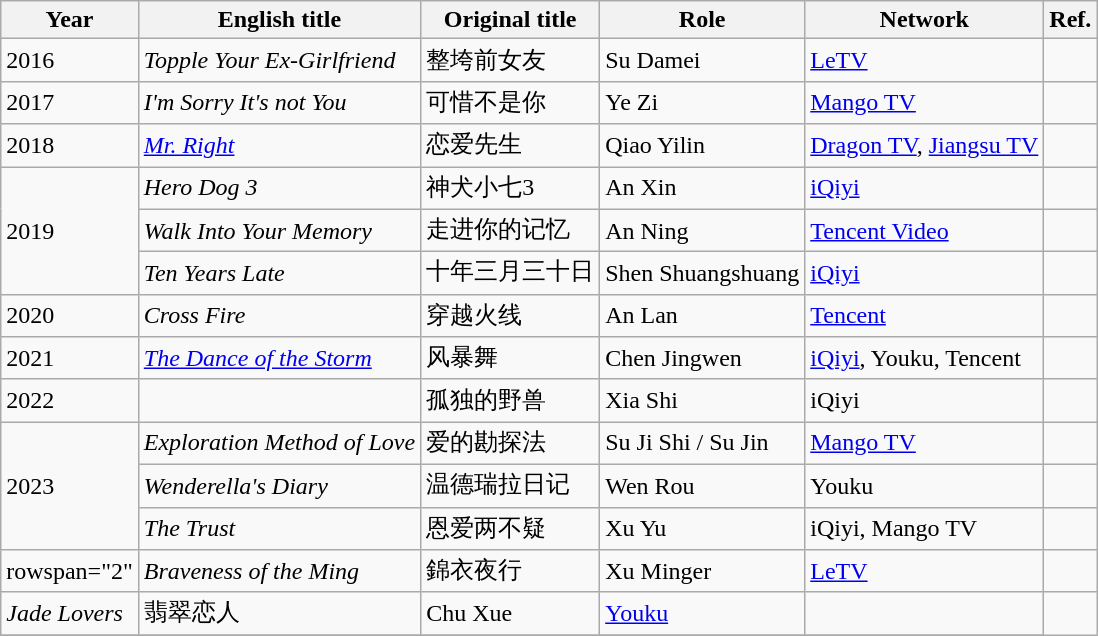<table class="wikitable sortable plainrowheaders">
<tr>
<th>Year</th>
<th>English title</th>
<th>Original title</th>
<th>Role</th>
<th>Network</th>
<th>Ref.</th>
</tr>
<tr>
<td>2016</td>
<td><em>Topple Your Ex-Girlfriend</em></td>
<td>整垮前女友</td>
<td>Su Damei</td>
<td><a href='#'>LeTV</a></td>
<td></td>
</tr>
<tr>
<td>2017</td>
<td><em>I'm Sorry It's not You</em></td>
<td>可惜不是你</td>
<td>Ye Zi</td>
<td><a href='#'>Mango TV</a></td>
<td></td>
</tr>
<tr>
<td>2018</td>
<td><em><a href='#'>Mr. Right</a></em></td>
<td>恋爱先生</td>
<td>Qiao Yilin</td>
<td><a href='#'>Dragon TV</a>, <a href='#'>Jiangsu TV</a></td>
<td></td>
</tr>
<tr>
<td rowspan=3>2019</td>
<td><em>Hero Dog 3</em></td>
<td>神犬小七3</td>
<td>An Xin</td>
<td><a href='#'>iQiyi</a></td>
<td></td>
</tr>
<tr>
<td><em>Walk Into Your Memory</em></td>
<td>走进你的记忆</td>
<td>An Ning</td>
<td><a href='#'>Tencent Video</a></td>
<td></td>
</tr>
<tr>
<td><em>Ten Years Late</em></td>
<td>十年三月三十日</td>
<td>Shen Shuangshuang</td>
<td><a href='#'>iQiyi</a></td>
<td></td>
</tr>
<tr>
<td>2020</td>
<td><em>Cross Fire</em></td>
<td>穿越火线</td>
<td>An Lan</td>
<td><a href='#'>Tencent</a></td>
<td></td>
</tr>
<tr>
<td>2021</td>
<td><em><a href='#'>The Dance of the Storm</a></em></td>
<td>风暴舞</td>
<td>Chen Jingwen</td>
<td><a href='#'>iQiyi</a>, Youku, Tencent</td>
<td></td>
</tr>
<tr>
<td>2022</td>
<td><em></em></td>
<td>孤独的野兽</td>
<td>Xia Shi</td>
<td>iQiyi</td>
<td></td>
</tr>
<tr>
<td rowspan="3">2023</td>
<td><em>Exploration Method of Love</em></td>
<td>爱的勘探法</td>
<td>Su Ji Shi / Su Jin</td>
<td><a href='#'>Mango TV</a></td>
<td></td>
</tr>
<tr>
<td><em>Wenderella's Diary</em></td>
<td>温德瑞拉日记</td>
<td>Wen Rou</td>
<td>Youku</td>
<td></td>
</tr>
<tr>
<td><em>The Trust</em></td>
<td>恩爱两不疑</td>
<td>Xu Yu</td>
<td>iQiyi, Mango TV</td>
<td></td>
</tr>
<tr>
<td>rowspan="2" </td>
<td><em>Braveness of the Ming</em></td>
<td>錦衣夜行</td>
<td>Xu Minger</td>
<td><a href='#'>LeTV</a></td>
<td></td>
</tr>
<tr>
<td><em>Jade Lovers</em></td>
<td>翡翠恋人</td>
<td>Chu Xue</td>
<td><a href='#'>Youku</a></td>
<td></td>
</tr>
<tr>
</tr>
</table>
